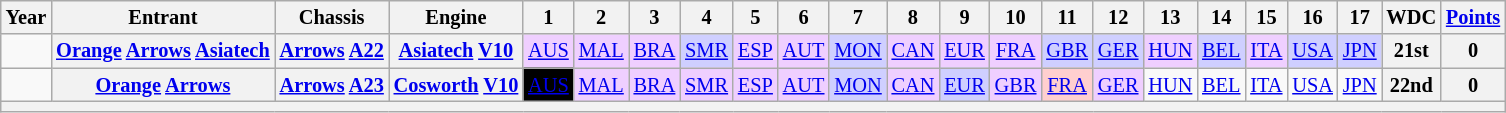<table class="wikitable" style="text-align:center; font-size:85%">
<tr>
<th>Year</th>
<th>Entrant</th>
<th>Chassis</th>
<th>Engine</th>
<th>1</th>
<th>2</th>
<th>3</th>
<th>4</th>
<th>5</th>
<th>6</th>
<th>7</th>
<th>8</th>
<th>9</th>
<th>10</th>
<th>11</th>
<th>12</th>
<th>13</th>
<th>14</th>
<th>15</th>
<th>16</th>
<th>17</th>
<th>WDC</th>
<th><a href='#'>Points</a></th>
</tr>
<tr>
<td></td>
<th nowrap><a href='#'>Orange</a> <a href='#'>Arrows</a> <a href='#'>Asiatech</a></th>
<th nowrap><a href='#'>Arrows</a> <a href='#'>A22</a></th>
<th nowrap><a href='#'>Asiatech</a> <a href='#'>V10</a></th>
<td style="background:#EFCFFF;"><a href='#'>AUS</a><br></td>
<td style="background:#EFCFFF;"><a href='#'>MAL</a><br></td>
<td style="background:#EFCFFF;"><a href='#'>BRA</a><br></td>
<td style="background:#CFCFFF;"><a href='#'>SMR</a><br></td>
<td style="background:#EFCFFF;"><a href='#'>ESP</a><br></td>
<td style="background:#EFCFFF;"><a href='#'>AUT</a><br></td>
<td style="background:#CFCFFF;"><a href='#'>MON</a><br></td>
<td style="background:#EFCFFF;"><a href='#'>CAN</a><br></td>
<td style="background:#EFCFFF;"><a href='#'>EUR</a><br></td>
<td style="background:#EFCFFF;"><a href='#'>FRA</a><br></td>
<td style="background:#CFCFFF;"><a href='#'>GBR</a><br></td>
<td style="background:#CFCFFF;"><a href='#'>GER</a><br></td>
<td style="background:#EFCFFF;"><a href='#'>HUN</a><br></td>
<td style="background:#CFCFFF;"><a href='#'>BEL</a><br></td>
<td style="background:#EFCFFF;"><a href='#'>ITA</a><br></td>
<td style="background:#CFCFFF;"><a href='#'>USA</a><br></td>
<td style="background:#CFCFFF;"><a href='#'>JPN</a><br></td>
<th>21st</th>
<th>0</th>
</tr>
<tr>
<td></td>
<th nowrap><a href='#'>Orange</a> <a href='#'>Arrows</a></th>
<th nowrap><a href='#'>Arrows</a> <a href='#'>A23</a></th>
<th nowrap><a href='#'>Cosworth</a> <a href='#'>V10</a></th>
<td style="background:#000000; color:#ffffff"><a href='#'><span>AUS</span></a><br></td>
<td style="background:#EFCFFF;"><a href='#'>MAL</a><br></td>
<td style="background:#EFCFFF;"><a href='#'>BRA</a><br></td>
<td style="background:#EFCFFF;"><a href='#'>SMR</a><br></td>
<td style="background:#EFCFFF;"><a href='#'>ESP</a><br></td>
<td style="background:#EFCFFF;"><a href='#'>AUT</a><br></td>
<td style="background:#CFCFFF;"><a href='#'>MON</a><br></td>
<td style="background:#EFCFFF;"><a href='#'>CAN</a><br></td>
<td style="background:#CFCFFF;"><a href='#'>EUR</a><br></td>
<td style="background:#EFCFFF;"><a href='#'>GBR</a><br></td>
<td style="background:#FFCFCF;"><a href='#'>FRA</a><br></td>
<td style="background:#EFCFFF;"><a href='#'>GER</a><br></td>
<td><a href='#'>HUN</a></td>
<td><a href='#'>BEL</a></td>
<td><a href='#'>ITA</a></td>
<td><a href='#'>USA</a></td>
<td><a href='#'>JPN</a></td>
<th>22nd</th>
<th>0</th>
</tr>
<tr>
<th colspan="24"></th>
</tr>
</table>
